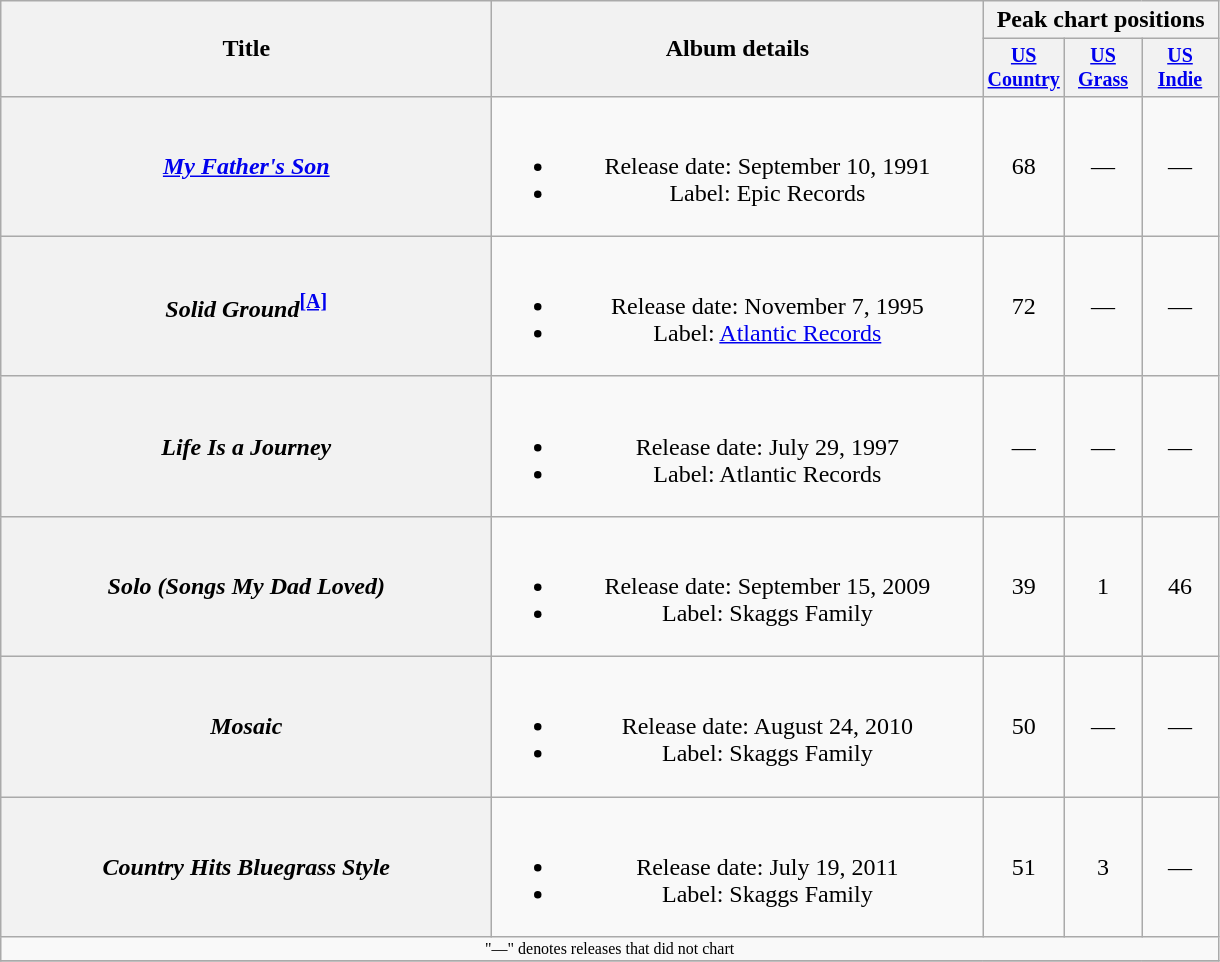<table class="wikitable plainrowheaders" style="text-align:center;">
<tr>
<th rowspan="2" style="width:20em;">Title</th>
<th rowspan="2" style="width:20em;">Album details</th>
<th colspan="3">Peak chart positions</th>
</tr>
<tr style="font-size:smaller;">
<th width="45"><a href='#'>US Country</a></th>
<th width="45"><a href='#'>US Grass</a></th>
<th width="45"><a href='#'>US Indie</a></th>
</tr>
<tr>
<th scope="row"><em><a href='#'>My Father's Son</a></em></th>
<td><br><ul><li>Release date: September 10, 1991</li><li>Label: Epic Records</li></ul></td>
<td>68</td>
<td>—</td>
<td>—</td>
</tr>
<tr>
<th scope="row"><em>Solid Ground</em><sup><span></span><a href='#'><strong>[A]</strong></a></sup></th>
<td><br><ul><li>Release date: November 7, 1995</li><li>Label: <a href='#'>Atlantic Records</a></li></ul></td>
<td>72</td>
<td>—</td>
<td>—</td>
</tr>
<tr>
<th scope="row"><em>Life Is a Journey</em></th>
<td><br><ul><li>Release date: July 29, 1997</li><li>Label: Atlantic Records</li></ul></td>
<td>—</td>
<td>—</td>
<td>—</td>
</tr>
<tr>
<th scope="row"><em>Solo (Songs My Dad Loved)</em></th>
<td><br><ul><li>Release date: September 15, 2009</li><li>Label: Skaggs Family</li></ul></td>
<td>39</td>
<td>1</td>
<td>46</td>
</tr>
<tr>
<th scope="row"><em>Mosaic</em></th>
<td><br><ul><li>Release date: August 24, 2010</li><li>Label: Skaggs Family</li></ul></td>
<td>50</td>
<td>—</td>
<td>—</td>
</tr>
<tr>
<th scope="row"><em>Country Hits Bluegrass Style</em></th>
<td><br><ul><li>Release date: July 19, 2011</li><li>Label: Skaggs Family</li></ul></td>
<td>51</td>
<td>3</td>
<td>—</td>
</tr>
<tr>
<td colspan="5" style="font-size:8pt">"—" denotes releases that did not chart</td>
</tr>
<tr>
</tr>
</table>
